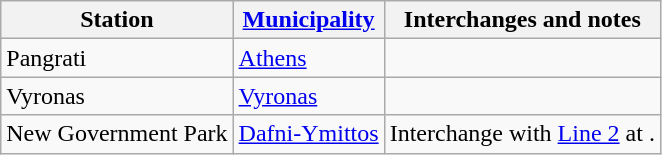<table class="wikitable sortable">
<tr>
<th>Station</th>
<th><a href='#'>Municipality</a></th>
<th class="unsortable">Interchanges and notes</th>
</tr>
<tr>
<td>Pangrati</td>
<td><a href='#'>Athens</a></td>
<td></td>
</tr>
<tr>
<td>Vyronas</td>
<td><a href='#'>Vyronas</a></td>
<td></td>
</tr>
<tr>
<td>New Government Park</td>
<td><a href='#'>Dafni-Ymittos</a></td>
<td>Interchange with <a href='#'>Line 2</a> at .</td>
</tr>
</table>
